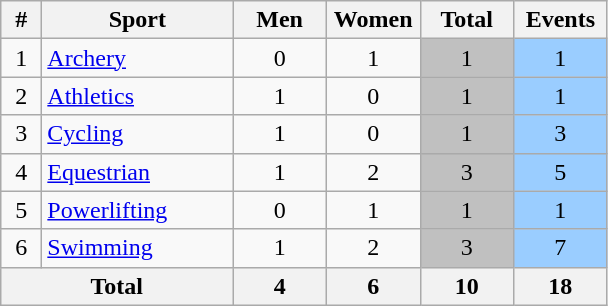<table class="wikitable sortable" style="text-align:center;">
<tr>
<th width=20>#</th>
<th width=120>Sport</th>
<th width=55>Men</th>
<th width=55>Women</th>
<th width=55>Total</th>
<th width=55>Events</th>
</tr>
<tr>
<td align=center>1</td>
<td align=left><a href='#'>Archery</a></td>
<td>0</td>
<td>1</td>
<td bgcolor=silver>1</td>
<td bgcolor=#9acdff>1</td>
</tr>
<tr>
<td align=center>2</td>
<td align=left><a href='#'>Athletics</a></td>
<td>1</td>
<td>0</td>
<td bgcolor=silver>1</td>
<td bgcolor=#9acdff>1</td>
</tr>
<tr>
<td align=center>3</td>
<td align=left><a href='#'>Cycling</a></td>
<td>1</td>
<td>0</td>
<td bgcolor=silver>1</td>
<td bgcolor=#9acdff>3</td>
</tr>
<tr>
<td align=center>4</td>
<td align=left><a href='#'>Equestrian</a></td>
<td>1</td>
<td>2</td>
<td bgcolor=silver>3</td>
<td bgcolor=#9acdff>5</td>
</tr>
<tr>
<td align=center>5</td>
<td align=left><a href='#'>Powerlifting</a></td>
<td>0</td>
<td>1</td>
<td bgcolor=silver>1</td>
<td bgcolor=#9acdff>1</td>
</tr>
<tr>
<td align=center>6</td>
<td align=left><a href='#'>Swimming</a></td>
<td>1</td>
<td>2</td>
<td bgcolor=silver>3</td>
<td bgcolor=#9acdff>7</td>
</tr>
<tr class="sortbottom">
<th colspan=2>Total</th>
<th>4</th>
<th>6</th>
<th>10</th>
<th>18</th>
</tr>
</table>
